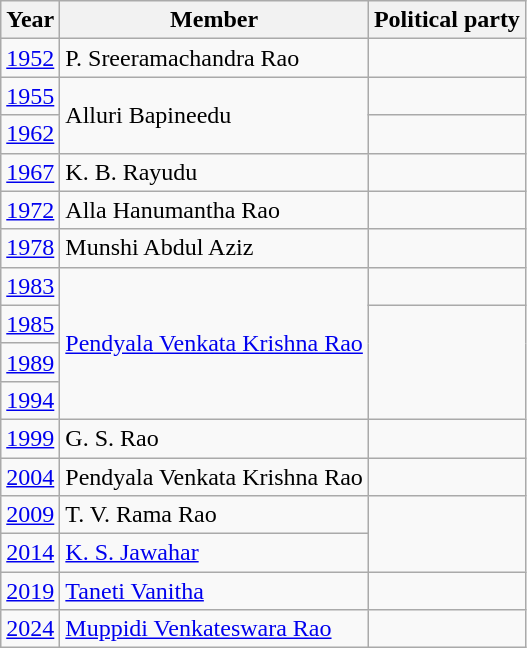<table class="wikitable sortable">
<tr>
<th>Year</th>
<th>Member</th>
<th colspan="2">Political party</th>
</tr>
<tr>
<td><a href='#'>1952</a></td>
<td>P. Sreeramachandra Rao</td>
<td></td>
</tr>
<tr>
<td><a href='#'>1955</a></td>
<td rowspan=2>Alluri Bapineedu</td>
<td></td>
</tr>
<tr>
<td><a href='#'>1962</a></td>
</tr>
<tr>
<td><a href='#'>1967</a></td>
<td>K. B. Rayudu</td>
<td></td>
</tr>
<tr>
<td><a href='#'>1972</a></td>
<td>Alla Hanumantha Rao</td>
</tr>
<tr>
<td><a href='#'>1978</a></td>
<td>Munshi Abdul Aziz</td>
<td></td>
</tr>
<tr>
<td><a href='#'>1983</a></td>
<td rowspan=4><a href='#'>Pendyala Venkata Krishna Rao</a></td>
<td></td>
</tr>
<tr>
<td><a href='#'>1985</a></td>
</tr>
<tr>
<td><a href='#'>1989</a></td>
</tr>
<tr>
<td><a href='#'>1994</a></td>
</tr>
<tr>
<td><a href='#'>1999</a></td>
<td>G. S. Rao</td>
<td></td>
</tr>
<tr>
<td><a href='#'>2004</a></td>
<td>Pendyala Venkata Krishna Rao</td>
<td></td>
</tr>
<tr>
<td><a href='#'>2009</a></td>
<td>T. V. Rama Rao</td>
</tr>
<tr>
<td><a href='#'>2014</a></td>
<td><a href='#'>K. S. Jawahar</a></td>
</tr>
<tr>
<td><a href='#'>2019</a></td>
<td><a href='#'>Taneti Vanitha</a></td>
<td></td>
</tr>
<tr>
<td><a href='#'>2024</a></td>
<td><a href='#'>Muppidi Venkateswara Rao</a></td>
<td></td>
</tr>
</table>
